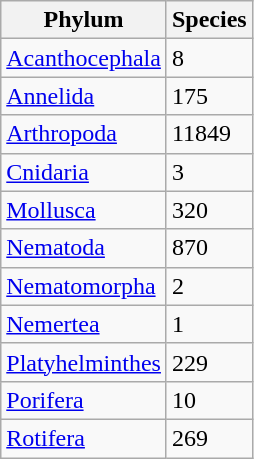<table class="wikitable floatright">
<tr>
<th>Phylum</th>
<th>Species</th>
</tr>
<tr>
<td><a href='#'>Acanthocephala</a></td>
<td>8</td>
</tr>
<tr>
<td><a href='#'>Annelida</a></td>
<td>175</td>
</tr>
<tr>
<td><a href='#'>Arthropoda</a></td>
<td>11849</td>
</tr>
<tr>
<td><a href='#'>Cnidaria</a></td>
<td>3</td>
</tr>
<tr>
<td><a href='#'>Mollusca</a></td>
<td>320</td>
</tr>
<tr>
<td><a href='#'>Nematoda</a></td>
<td>870</td>
</tr>
<tr>
<td><a href='#'>Nematomorpha</a></td>
<td>2</td>
</tr>
<tr>
<td><a href='#'>Nemertea</a></td>
<td>1</td>
</tr>
<tr>
<td><a href='#'>Platyhelminthes</a></td>
<td>229</td>
</tr>
<tr>
<td><a href='#'>Porifera</a></td>
<td>10</td>
</tr>
<tr>
<td><a href='#'>Rotifera</a></td>
<td>269</td>
</tr>
</table>
